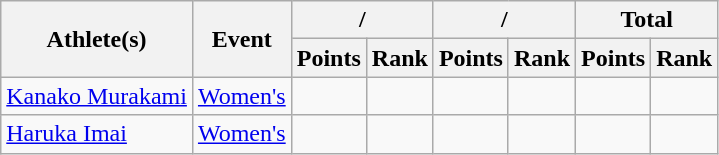<table class="wikitable">
<tr>
<th rowspan="2">Athlete(s)</th>
<th rowspan="2">Event</th>
<th colspan="2">/</th>
<th colspan="2">/</th>
<th colspan="2">Total</th>
</tr>
<tr>
<th>Points</th>
<th>Rank</th>
<th>Points</th>
<th>Rank</th>
<th>Points</th>
<th>Rank</th>
</tr>
<tr>
<td><a href='#'>Kanako Murakami</a></td>
<td><a href='#'>Women's</a></td>
<td></td>
<td></td>
<td></td>
<td></td>
<td></td>
<td></td>
</tr>
<tr>
<td><a href='#'>Haruka Imai</a></td>
<td><a href='#'>Women's</a></td>
<td></td>
<td></td>
<td></td>
<td></td>
<td></td>
<td></td>
</tr>
</table>
